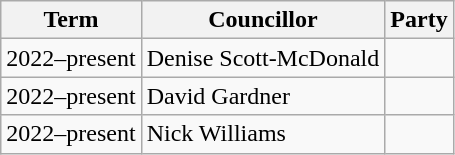<table class="wikitable">
<tr>
<th>Term</th>
<th>Councillor</th>
<th colspan=2>Party</th>
</tr>
<tr>
<td>2022–present</td>
<td>Denise Scott-McDonald</td>
<td></td>
</tr>
<tr>
<td>2022–present</td>
<td>David Gardner</td>
<td></td>
</tr>
<tr>
<td>2022–present</td>
<td>Nick Williams</td>
<td></td>
</tr>
</table>
